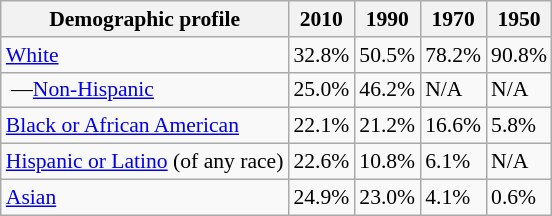<table class="wikitable sortable collapsible" style="font-size: 90%;">
<tr>
<th>Demographic profile</th>
<th>2010</th>
<th>1990</th>
<th>1970</th>
<th>1950</th>
</tr>
<tr>
<td><a href='#'>White</a></td>
<td>32.8%</td>
<td>50.5%</td>
<td>78.2%</td>
<td>90.8%</td>
</tr>
<tr>
<td> —<a href='#'>Non-Hispanic</a></td>
<td>25.0%</td>
<td>46.2%</td>
<td>N/A</td>
<td>N/A</td>
</tr>
<tr>
<td><a href='#'>Black or African American</a></td>
<td>22.1%</td>
<td>21.2%</td>
<td>16.6%</td>
<td>5.8%</td>
</tr>
<tr>
<td><a href='#'>Hispanic or Latino</a> (of any race)</td>
<td>22.6%</td>
<td>10.8%</td>
<td>6.1%</td>
<td>N/A</td>
</tr>
<tr>
<td><a href='#'>Asian</a></td>
<td>24.9%</td>
<td>23.0%</td>
<td>4.1%</td>
<td>0.6%</td>
</tr>
</table>
